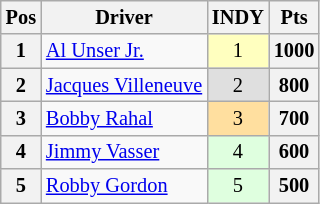<table class="wikitable" style="font-size: 85%">
<tr valign="top">
<th valign="middle">Pos</th>
<th valign="middle">Driver</th>
<th>INDY<br></th>
<th valign="middle">Pts</th>
</tr>
<tr>
<th>1</th>
<td> <a href='#'>Al Unser Jr.</a></td>
<td style="background:#FFFFBF;" align=center>1</td>
<th>1000</th>
</tr>
<tr>
<th>2</th>
<td> <a href='#'>Jacques Villeneuve</a></td>
<td style="background:#DFDFDF;" align=center>2</td>
<th>800</th>
</tr>
<tr>
<th>3</th>
<td> <a href='#'>Bobby Rahal</a></td>
<td style="background:#FFDF9F;" align=center>3</td>
<th>700</th>
</tr>
<tr>
<th>4</th>
<td> <a href='#'>Jimmy Vasser</a></td>
<td style="background:#DFFFDF;" align=center>4</td>
<th>600</th>
</tr>
<tr>
<th>5</th>
<td> <a href='#'>Robby Gordon</a></td>
<td style="background:#DFFFDF;" align=center>5</td>
<th>500</th>
</tr>
</table>
